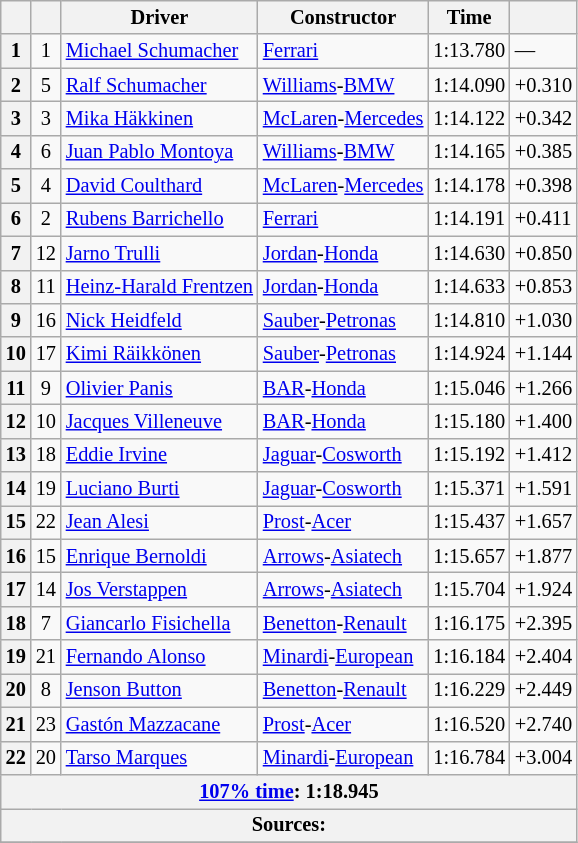<table class="wikitable sortable" style="font-size: 85%;">
<tr>
<th scope="col"></th>
<th scope="col"></th>
<th scope="col">Driver</th>
<th scope="col">Constructor</th>
<th scope="col">Time</th>
<th scope="col"></th>
</tr>
<tr>
<th scope="row">1</th>
<td align="center">1</td>
<td data-sort-value="SCHM"> <a href='#'>Michael Schumacher</a></td>
<td><a href='#'>Ferrari</a></td>
<td>1:13.780</td>
<td>—</td>
</tr>
<tr>
<th scope="row">2</th>
<td align="center">5</td>
<td data-sort-value="SCHR"> <a href='#'>Ralf Schumacher</a></td>
<td><a href='#'>Williams</a>-<a href='#'>BMW</a></td>
<td>1:14.090</td>
<td>+0.310</td>
</tr>
<tr>
<th scope="row">3</th>
<td align="center">3</td>
<td data-sort-value="HAK"> <a href='#'>Mika Häkkinen</a></td>
<td><a href='#'>McLaren</a>-<a href='#'>Mercedes</a></td>
<td>1:14.122</td>
<td>+0.342</td>
</tr>
<tr>
<th scope="row">4</th>
<td align="center">6</td>
<td data-sort-value="MON"> <a href='#'>Juan Pablo Montoya</a></td>
<td><a href='#'>Williams</a>-<a href='#'>BMW</a></td>
<td>1:14.165</td>
<td>+0.385</td>
</tr>
<tr>
<th scope="row">5</th>
<td align="center">4</td>
<td data-sort-value="COU"> <a href='#'>David Coulthard</a></td>
<td><a href='#'>McLaren</a>-<a href='#'>Mercedes</a></td>
<td>1:14.178</td>
<td>+0.398</td>
</tr>
<tr>
<th scope="row">6</th>
<td align="center">2</td>
<td data-sort-value="BAR"> <a href='#'>Rubens Barrichello</a></td>
<td><a href='#'>Ferrari</a></td>
<td>1:14.191</td>
<td>+0.411</td>
</tr>
<tr>
<th scope="row">7</th>
<td align="center">12</td>
<td data-sort-value="TRU"> <a href='#'>Jarno Trulli</a></td>
<td><a href='#'>Jordan</a>-<a href='#'>Honda</a></td>
<td>1:14.630</td>
<td>+0.850</td>
</tr>
<tr>
<th scope="row">8</th>
<td align="center">11</td>
<td data-sort-value="FRE"> <a href='#'>Heinz-Harald Frentzen</a></td>
<td><a href='#'>Jordan</a>-<a href='#'>Honda</a></td>
<td>1:14.633</td>
<td>+0.853</td>
</tr>
<tr>
<th scope="row">9</th>
<td align="center">16</td>
<td data-sort-value="HEI"> <a href='#'>Nick Heidfeld</a></td>
<td><a href='#'>Sauber</a>-<a href='#'>Petronas</a></td>
<td>1:14.810</td>
<td>+1.030</td>
</tr>
<tr>
<th scope="row">10</th>
<td align="center">17</td>
<td data-sort-value="RAI"> <a href='#'>Kimi Räikkönen</a></td>
<td><a href='#'>Sauber</a>-<a href='#'>Petronas</a></td>
<td>1:14.924</td>
<td>+1.144</td>
</tr>
<tr>
<th scope="row">11</th>
<td align="center">9</td>
<td data-sort-value="PAN"> <a href='#'>Olivier Panis</a></td>
<td><a href='#'>BAR</a>-<a href='#'>Honda</a></td>
<td>1:15.046</td>
<td>+1.266</td>
</tr>
<tr>
<th scope="row">12</th>
<td align="center">10</td>
<td data-sort-value="VIL"> <a href='#'>Jacques Villeneuve</a></td>
<td><a href='#'>BAR</a>-<a href='#'>Honda</a></td>
<td>1:15.180</td>
<td>+1.400</td>
</tr>
<tr>
<th scope="row">13</th>
<td align="center">18</td>
<td data-sort-value="IRV"> <a href='#'>Eddie Irvine</a></td>
<td><a href='#'>Jaguar</a>-<a href='#'>Cosworth</a></td>
<td>1:15.192</td>
<td>+1.412</td>
</tr>
<tr>
<th scope="row">14</th>
<td align="center">19</td>
<td data-sort-value="BUR"> <a href='#'>Luciano Burti</a></td>
<td><a href='#'>Jaguar</a>-<a href='#'>Cosworth</a></td>
<td>1:15.371</td>
<td>+1.591</td>
</tr>
<tr>
<th scope="row">15</th>
<td align="center">22</td>
<td data-sort-value="ALE"> <a href='#'>Jean Alesi</a></td>
<td><a href='#'>Prost</a>-<a href='#'>Acer</a></td>
<td>1:15.437</td>
<td>+1.657</td>
</tr>
<tr>
<th scope="row">16</th>
<td align="center">15</td>
<td data-sort-value="BER"> <a href='#'>Enrique Bernoldi</a></td>
<td><a href='#'>Arrows</a>-<a href='#'>Asiatech</a></td>
<td>1:15.657</td>
<td>+1.877</td>
</tr>
<tr>
<th scope="row">17</th>
<td align="center">14</td>
<td data-sort-value="VER"> <a href='#'>Jos Verstappen</a></td>
<td><a href='#'>Arrows</a>-<a href='#'>Asiatech</a></td>
<td>1:15.704</td>
<td>+1.924</td>
</tr>
<tr>
<th scope="row">18</th>
<td align="center">7</td>
<td data-sort-value="FIS"> <a href='#'>Giancarlo Fisichella</a></td>
<td><a href='#'>Benetton</a>-<a href='#'>Renault</a></td>
<td>1:16.175</td>
<td>+2.395</td>
</tr>
<tr>
<th scope="row">19</th>
<td align="center">21</td>
<td data-sort-value="ALO"> <a href='#'>Fernando Alonso</a></td>
<td><a href='#'>Minardi</a>-<a href='#'>European</a></td>
<td>1:16.184</td>
<td>+2.404</td>
</tr>
<tr>
<th scope="row">20</th>
<td align="center">8</td>
<td data-sort-value="BUT"> <a href='#'>Jenson Button</a></td>
<td><a href='#'>Benetton</a>-<a href='#'>Renault</a></td>
<td>1:16.229</td>
<td>+2.449</td>
</tr>
<tr>
<th scope="row">21</th>
<td align="center">23</td>
<td data-sort-value="MAZ"> <a href='#'>Gastón Mazzacane</a></td>
<td><a href='#'>Prost</a>-<a href='#'>Acer</a></td>
<td>1:16.520</td>
<td>+2.740</td>
</tr>
<tr>
<th scope="row">22</th>
<td align="center">20</td>
<td data-sort-value="MAR"> <a href='#'>Tarso Marques</a></td>
<td><a href='#'>Minardi</a>-<a href='#'>European</a></td>
<td>1:16.784</td>
<td>+3.004</td>
</tr>
<tr class="sortbottom">
<th colspan="6"><a href='#'>107% time</a>: 1:18.945</th>
</tr>
<tr class="sortbottom">
<th colspan="6">Sources:</th>
</tr>
<tr>
</tr>
</table>
